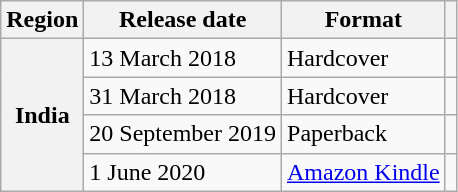<table class="wikitable sortable plainrowheaders">
<tr>
<th scope="col">Region</th>
<th scope="col">Release date</th>
<th scope="col">Format</th>
<th scope="col"></th>
</tr>
<tr>
<th scope="row" rowspan="4">India</th>
<td>13 March 2018</td>
<td>Hardcover</td>
<td style="text-align: center;"></td>
</tr>
<tr>
<td>31 March 2018</td>
<td>Hardcover</td>
<td style="text-align: center;"></td>
</tr>
<tr>
<td>20 September 2019</td>
<td>Paperback</td>
<td style="text-align: center;"></td>
</tr>
<tr>
<td>1 June 2020</td>
<td><a href='#'>Amazon Kindle</a></td>
<td style="text-align: center;"></td>
</tr>
</table>
